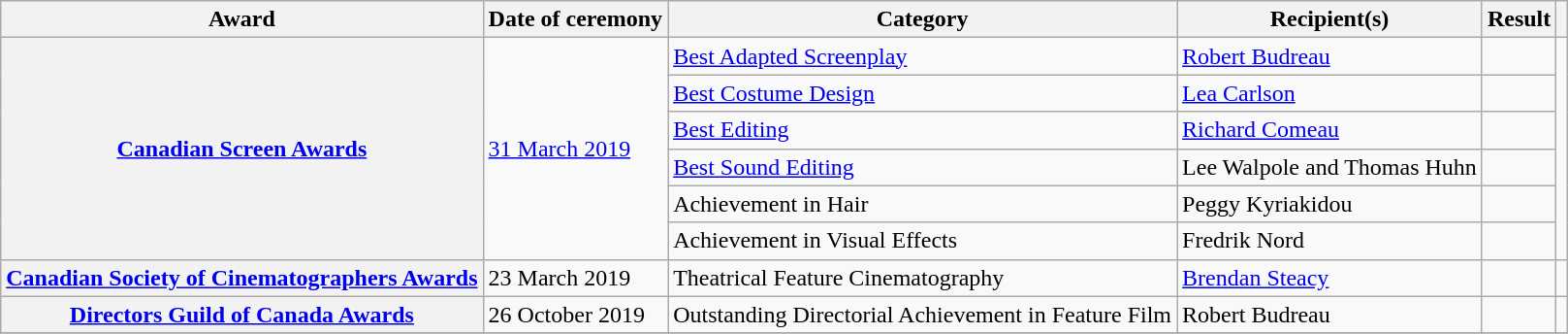<table class="wikitable plainrowheaders sortable">
<tr>
<th scope="col">Award</th>
<th scope="col">Date of ceremony</th>
<th scope="col">Category</th>
<th scope="col">Recipient(s)</th>
<th scope="col">Result</th>
<th scope="col" class="unsortable"></th>
</tr>
<tr>
<th scope="row" rowspan=6><a href='#'>Canadian Screen Awards</a></th>
<td rowspan="6"><a href='#'>31 March 2019</a></td>
<td><a href='#'>Best Adapted Screenplay</a></td>
<td><a href='#'>Robert Budreau</a></td>
<td></td>
<td rowspan="6" style="text-align:center;"></td>
</tr>
<tr>
<td><a href='#'>Best Costume Design</a></td>
<td><a href='#'>Lea Carlson</a></td>
<td></td>
</tr>
<tr>
<td><a href='#'>Best Editing</a></td>
<td><a href='#'>Richard Comeau</a></td>
<td></td>
</tr>
<tr>
<td><a href='#'>Best Sound Editing</a></td>
<td>Lee Walpole and Thomas Huhn</td>
<td></td>
</tr>
<tr>
<td>Achievement in Hair</td>
<td>Peggy Kyriakidou</td>
<td></td>
</tr>
<tr>
<td>Achievement in Visual Effects</td>
<td>Fredrik Nord</td>
<td></td>
</tr>
<tr>
<th scope="row"><a href='#'>Canadian Society of Cinematographers Awards</a></th>
<td>23 March 2019</td>
<td>Theatrical Feature Cinematography</td>
<td><a href='#'>Brendan Steacy</a></td>
<td></td>
<td style="text-align:center;"></td>
</tr>
<tr>
<th scope="row"><a href='#'>Directors Guild of Canada Awards</a></th>
<td>26 October 2019</td>
<td>Outstanding Directorial Achievement in Feature Film</td>
<td>Robert Budreau</td>
<td></td>
<td></td>
</tr>
<tr>
</tr>
</table>
